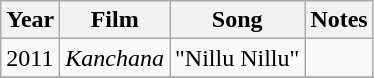<table class="wikitable sortable">
<tr>
<th scope="col">Year</th>
<th scope="col">Film</th>
<th scope="col">Song</th>
<th scope="col">Notes</th>
</tr>
<tr>
<td>2011</td>
<td><em>Kanchana</em></td>
<td>"Nillu Nillu"</td>
<td></td>
</tr>
<tr>
</tr>
</table>
